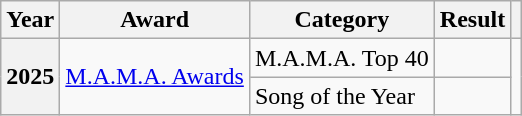<table class="wikitable plainrowheaders">
<tr>
<th scope="col">Year</th>
<th scope="col">Award</th>
<th scope="col">Category</th>
<th scope="col">Result</th>
<th scope="col"></th>
</tr>
<tr>
<th rowspan="2">2025</th>
<td rowspan="2"><a href='#'>M.A.M.A. Awards</a></td>
<td>M.A.M.A. Top 40</td>
<td></td>
<td rowspan="2"></td>
</tr>
<tr>
<td>Song of the Year</td>
<td></td>
</tr>
</table>
